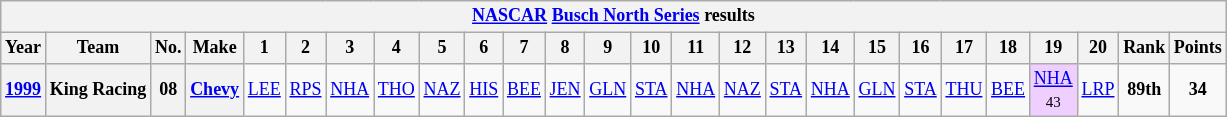<table class="wikitable collapsible collapsed" style="text-align:center; font-size:75%">
<tr>
<th colspan=45><a href='#'>NASCAR</a> <a href='#'>Busch North Series</a> results</th>
</tr>
<tr>
<th>Year</th>
<th>Team</th>
<th>No.</th>
<th>Make</th>
<th>1</th>
<th>2</th>
<th>3</th>
<th>4</th>
<th>5</th>
<th>6</th>
<th>7</th>
<th>8</th>
<th>9</th>
<th>10</th>
<th>11</th>
<th>12</th>
<th>13</th>
<th>14</th>
<th>15</th>
<th>16</th>
<th>17</th>
<th>18</th>
<th>19</th>
<th>20</th>
<th>Rank</th>
<th>Points</th>
</tr>
<tr>
<th><a href='#'>1999</a></th>
<th>King Racing</th>
<th>08</th>
<th><a href='#'>Chevy</a></th>
<td><a href='#'>LEE</a></td>
<td><a href='#'>RPS</a></td>
<td><a href='#'>NHA</a></td>
<td><a href='#'>THO</a></td>
<td><a href='#'>NAZ</a></td>
<td><a href='#'>HIS</a></td>
<td><a href='#'>BEE</a></td>
<td><a href='#'>JEN</a></td>
<td><a href='#'>GLN</a></td>
<td><a href='#'>STA</a></td>
<td><a href='#'>NHA</a></td>
<td><a href='#'>NAZ</a></td>
<td><a href='#'>STA</a></td>
<td><a href='#'>NHA</a></td>
<td><a href='#'>GLN</a></td>
<td><a href='#'>STA</a></td>
<td><a href='#'>THU</a></td>
<td><a href='#'>BEE</a></td>
<td style="background:#EFCFFF;"><a href='#'>NHA</a><br><small>43</small></td>
<td><a href='#'>LRP</a></td>
<td><strong>89th</strong></td>
<td><strong>34</strong></td>
</tr>
</table>
